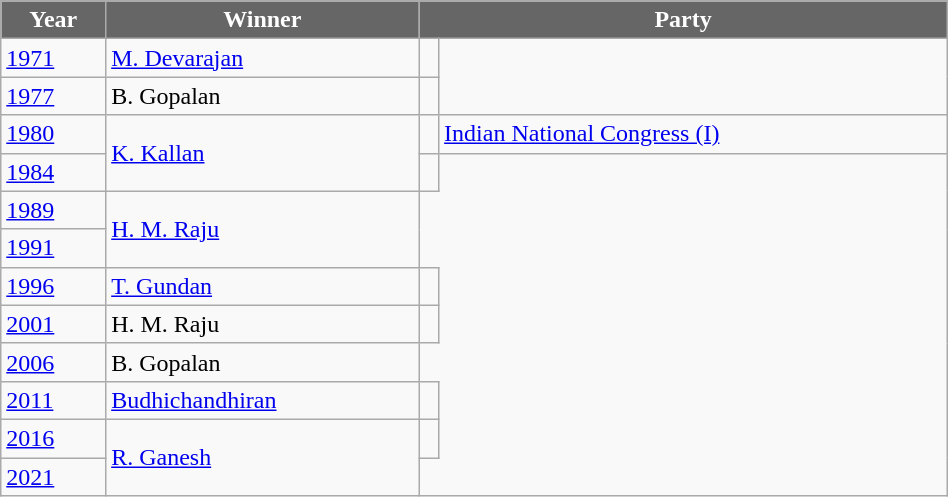<table class="wikitable" width="50%">
<tr>
<th style="background-color:#666666; color:white">Year</th>
<th style="background-color:#666666; color:white">Winner</th>
<th style="background-color:#666666; color:white" colspan="2">Party</th>
</tr>
<tr>
<td><a href='#'>1971</a></td>
<td><a href='#'>M. Devarajan</a></td>
<td></td>
</tr>
<tr>
<td><a href='#'>1977</a></td>
<td>B. Gopalan</td>
<td></td>
</tr>
<tr>
<td><a href='#'>1980</a></td>
<td rowspan=2><a href='#'>K. Kallan</a></td>
<td></td>
<td><a href='#'>Indian National Congress (I)</a></td>
</tr>
<tr>
<td><a href='#'>1984</a></td>
<td></td>
</tr>
<tr>
<td><a href='#'>1989</a></td>
<td rowspan=2><a href='#'>H. M. Raju</a></td>
</tr>
<tr>
<td><a href='#'>1991</a></td>
</tr>
<tr>
<td><a href='#'>1996</a></td>
<td><a href='#'>T. Gundan</a></td>
<td></td>
</tr>
<tr>
<td><a href='#'>2001</a></td>
<td>H. M. Raju</td>
<td></td>
</tr>
<tr>
<td><a href='#'>2006</a></td>
<td>B. Gopalan</td>
</tr>
<tr>
<td><a href='#'>2011</a></td>
<td><a href='#'>Budhichandhiran</a></td>
<td></td>
</tr>
<tr>
<td><a href='#'>2016</a></td>
<td rowspan=2><a href='#'>R. Ganesh</a></td>
<td></td>
</tr>
<tr>
<td><a href='#'>2021</a></td>
</tr>
</table>
